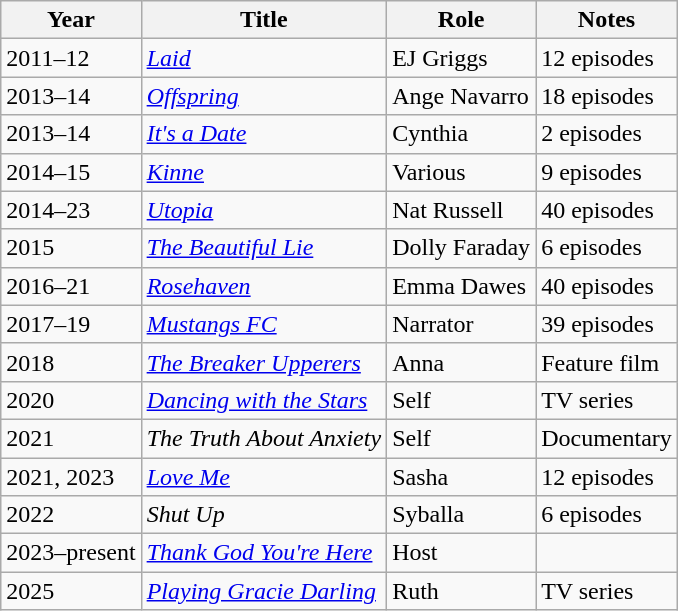<table class="wikitable sortable">
<tr>
<th>Year</th>
<th>Title</th>
<th>Role</th>
<th class="unsortable">Notes</th>
</tr>
<tr>
<td>2011–12</td>
<td><em><a href='#'>Laid</a></em></td>
<td>EJ Griggs</td>
<td>12 episodes</td>
</tr>
<tr>
<td>2013–14</td>
<td><em><a href='#'>Offspring</a></em></td>
<td>Ange Navarro</td>
<td>18 episodes</td>
</tr>
<tr>
<td>2013–14</td>
<td><em><a href='#'>It's a Date</a></em></td>
<td>Cynthia</td>
<td>2 episodes</td>
</tr>
<tr>
<td>2014–15</td>
<td><em><a href='#'>Kinne</a></em></td>
<td>Various</td>
<td>9 episodes</td>
</tr>
<tr>
<td>2014–23</td>
<td><em><a href='#'>Utopia</a></em></td>
<td>Nat Russell</td>
<td>40 episodes</td>
</tr>
<tr>
<td>2015</td>
<td><em><a href='#'>The Beautiful Lie</a></em></td>
<td>Dolly Faraday</td>
<td>6 episodes</td>
</tr>
<tr>
<td>2016–21</td>
<td><em><a href='#'>Rosehaven</a></em></td>
<td>Emma Dawes</td>
<td>40 episodes</td>
</tr>
<tr>
<td>2017–19</td>
<td><em><a href='#'>Mustangs FC</a></em></td>
<td>Narrator</td>
<td>39 episodes</td>
</tr>
<tr>
<td>2018</td>
<td><em><a href='#'>The Breaker Upperers</a></em></td>
<td>Anna</td>
<td>Feature film</td>
</tr>
<tr>
<td>2020</td>
<td><em><a href='#'>Dancing with the Stars</a></em></td>
<td>Self</td>
<td>TV series</td>
</tr>
<tr>
<td>2021</td>
<td><em>The Truth About Anxiety</em></td>
<td>Self</td>
<td>Documentary</td>
</tr>
<tr>
<td>2021, 2023</td>
<td><em><a href='#'>Love Me</a></em></td>
<td>Sasha</td>
<td>12 episodes</td>
</tr>
<tr>
<td>2022</td>
<td><em>Shut Up</em></td>
<td>Syballa</td>
<td>6 episodes</td>
</tr>
<tr>
<td>2023–present</td>
<td><em><a href='#'>Thank God You're Here</a></em></td>
<td>Host</td>
<td></td>
</tr>
<tr>
<td>2025</td>
<td><em><a href='#'>Playing Gracie Darling</a></em></td>
<td>Ruth</td>
<td>TV series</td>
</tr>
</table>
